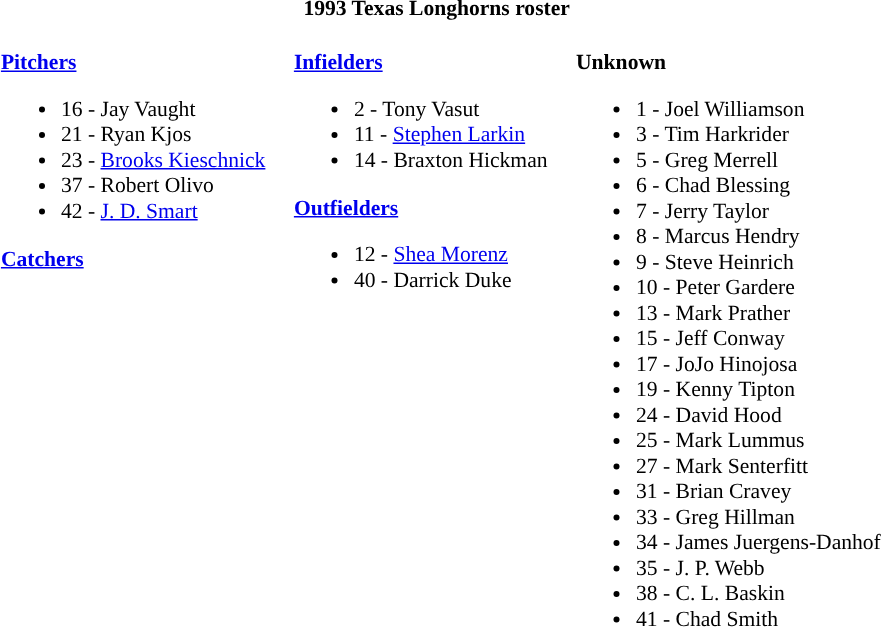<table class="toccolours" style="border-collapse:collapse; font-size:90%;">
<tr>
<th colspan=9>1993 Texas Longhorns roster</th>
</tr>
<tr>
<td width="03"> </td>
<td valign="top"><br><strong><a href='#'>Pitchers</a></strong><ul><li>16 - Jay Vaught</li><li>21 - Ryan Kjos</li><li>23 - <a href='#'>Brooks Kieschnick</a></li><li>37 - Robert Olivo</li><li>42 - <a href='#'>J. D. Smart</a></li></ul><strong><a href='#'>Catchers</a></strong></td>
<td width="15"> </td>
<td valign="top"><br><strong><a href='#'>Infielders</a></strong><ul><li>2 - Tony Vasut</li><li>11 - <a href='#'>Stephen Larkin</a></li><li>14 - Braxton Hickman</li></ul><strong><a href='#'>Outfielders</a></strong><ul><li>12 - <a href='#'>Shea Morenz</a></li><li>40 - Darrick Duke</li></ul></td>
<td width="15"> </td>
<td valign="top"><br><strong>Unknown</strong><ul><li>1 - Joel Williamson</li><li>3 - Tim Harkrider</li><li>5 - Greg Merrell</li><li>6 - Chad Blessing</li><li>7 - Jerry Taylor</li><li>8 - Marcus Hendry</li><li>9 - Steve Heinrich</li><li>10 - Peter Gardere</li><li>13 - Mark Prather</li><li>15 - Jeff Conway</li><li>17 - JoJo Hinojosa</li><li>19 - Kenny Tipton</li><li>24 - David Hood</li><li>25 - Mark Lummus</li><li>27 - Mark Senterfitt</li><li>31 - Brian Cravey</li><li>33 - Greg Hillman</li><li>34 - James Juergens-Danhof</li><li>35 - J. P. Webb</li><li>38 - C. L. Baskin</li><li>41 - Chad Smith</li></ul></td>
</tr>
</table>
